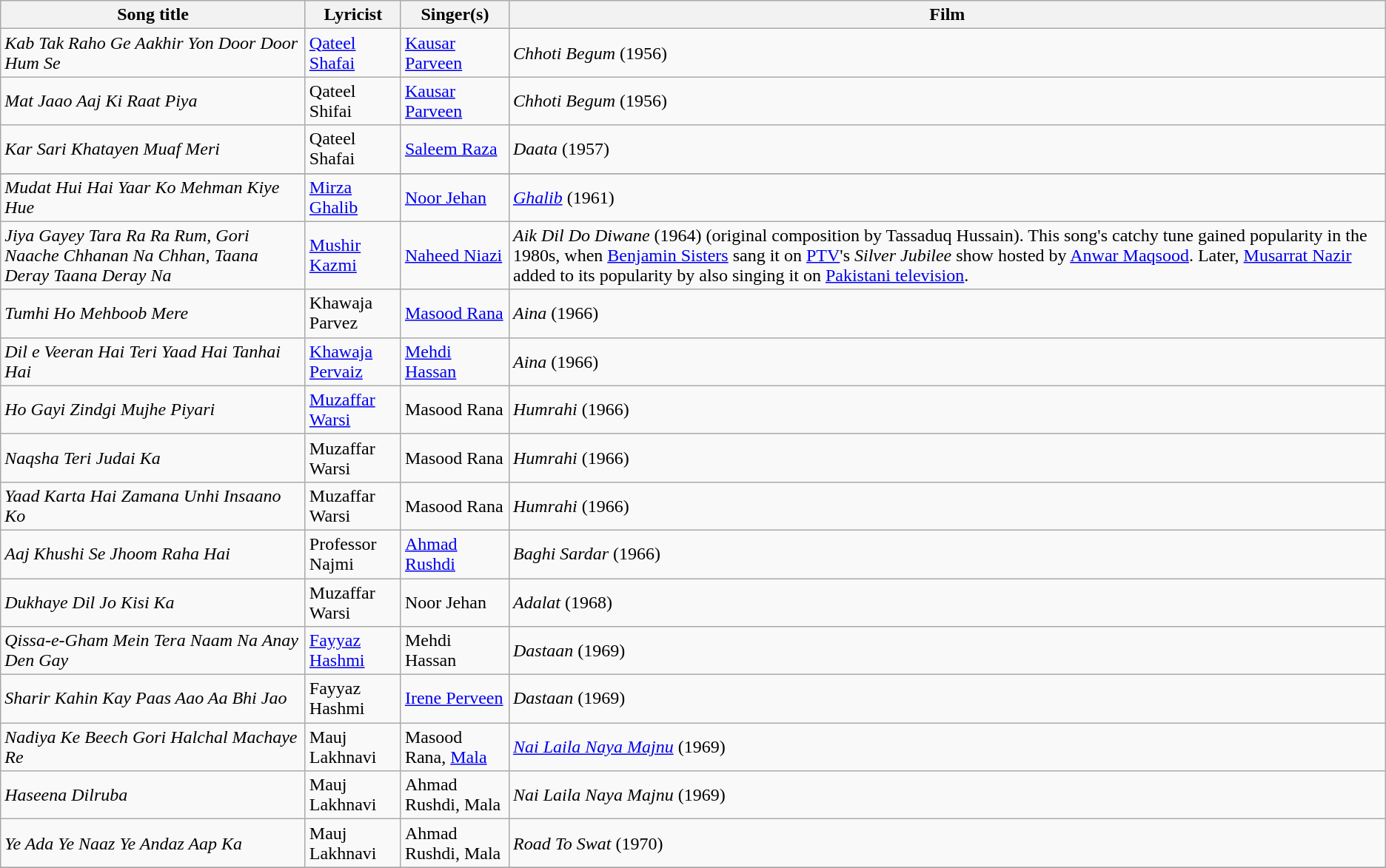<table class = "wikitable">
<tr>
<th>Song title</th>
<th>Lyricist</th>
<th>Singer(s)</th>
<th>Film</th>
</tr>
<tr>
<td><em>Kab Tak Raho Ge Aakhir Yon Door Door Hum Se</em></td>
<td><a href='#'>Qateel Shafai</a></td>
<td><a href='#'>Kausar Parveen</a></td>
<td><em>Chhoti Begum</em> (1956)</td>
</tr>
<tr>
<td><em>Mat Jaao Aaj Ki Raat Piya</em></td>
<td>Qateel Shifai</td>
<td><a href='#'>Kausar Parveen</a></td>
<td><em>Chhoti Begum</em> (1956)</td>
</tr>
<tr>
<td><em>Kar Sari Khatayen Muaf Meri</em></td>
<td>Qateel Shafai</td>
<td><a href='#'>Saleem Raza</a></td>
<td><em>Daata</em> (1957)</td>
</tr>
<tr>
</tr>
<tr>
<td><em>Mudat Hui Hai Yaar Ko Mehman Kiye Hue</em></td>
<td><a href='#'>Mirza Ghalib</a></td>
<td><a href='#'>Noor Jehan</a></td>
<td><em><a href='#'>Ghalib</a></em> (1961)</td>
</tr>
<tr>
<td><em>Jiya Gayey Tara Ra Ra Rum, Gori Naache Chhanan Na Chhan, Taana Deray Taana Deray Na</em></td>
<td><a href='#'>Mushir Kazmi</a></td>
<td><a href='#'>Naheed Niazi</a></td>
<td><em>Aik Dil Do Diwane</em> (1964) (original composition by Tassaduq Hussain). This song's catchy tune gained popularity in the 1980s, when <a href='#'>Benjamin Sisters</a> sang it on <a href='#'>PTV</a>'s <em>Silver Jubilee</em> show hosted by <a href='#'>Anwar Maqsood</a>. Later, <a href='#'>Musarrat Nazir</a> added to its popularity by also singing it on <a href='#'>Pakistani television</a>.</td>
</tr>
<tr>
<td><em>Tumhi Ho Mehboob Mere</em></td>
<td>Khawaja Parvez</td>
<td><a href='#'>Masood Rana</a></td>
<td><em>Aina</em> (1966)</td>
</tr>
<tr>
<td><em>Dil e Veeran Hai Teri Yaad Hai Tanhai Hai</em></td>
<td><a href='#'>Khawaja Pervaiz</a></td>
<td><a href='#'>Mehdi Hassan</a></td>
<td><em>Aina</em> (1966)</td>
</tr>
<tr>
<td><em>Ho Gayi Zindgi Mujhe Piyari</em></td>
<td><a href='#'>Muzaffar Warsi</a></td>
<td>Masood Rana</td>
<td><em>Humrahi</em> (1966)</td>
</tr>
<tr>
<td><em>Naqsha Teri Judai Ka</em></td>
<td>Muzaffar Warsi</td>
<td>Masood Rana</td>
<td><em>Humrahi</em> (1966)</td>
</tr>
<tr>
<td><em>Yaad Karta Hai Zamana Unhi Insaano Ko</em></td>
<td>Muzaffar Warsi</td>
<td>Masood Rana</td>
<td><em>Humrahi</em> (1966)</td>
</tr>
<tr>
<td><em>Aaj Khushi Se Jhoom Raha Hai</em></td>
<td>Professor Najmi</td>
<td><a href='#'>Ahmad Rushdi</a></td>
<td><em>Baghi Sardar</em> (1966)</td>
</tr>
<tr>
<td><em>Dukhaye Dil Jo Kisi Ka</em></td>
<td>Muzaffar Warsi</td>
<td>Noor Jehan</td>
<td><em>Adalat</em> (1968)</td>
</tr>
<tr>
<td><em>Qissa-e-Gham Mein Tera Naam Na Anay Den Gay</em></td>
<td><a href='#'>Fayyaz Hashmi</a></td>
<td>Mehdi Hassan</td>
<td><em>Dastaan</em> (1969)</td>
</tr>
<tr>
<td><em>Sharir Kahin Kay Paas Aao Aa Bhi Jao</em></td>
<td>Fayyaz Hashmi</td>
<td><a href='#'>Irene Perveen</a></td>
<td><em>Dastaan</em> (1969)</td>
</tr>
<tr>
<td><em>Nadiya Ke Beech Gori Halchal Machaye Re</em></td>
<td>Mauj Lakhnavi</td>
<td>Masood Rana, <a href='#'>Mala</a></td>
<td><em><a href='#'>Nai Laila Naya Majnu</a></em> (1969)</td>
</tr>
<tr>
<td><em>Haseena Dilruba</em></td>
<td>Mauj Lakhnavi</td>
<td>Ahmad Rushdi, Mala</td>
<td><em>Nai Laila Naya Majnu</em> (1969)</td>
</tr>
<tr>
<td><em>Ye Ada Ye Naaz Ye Andaz Aap Ka</em></td>
<td>Mauj Lakhnavi</td>
<td>Ahmad Rushdi, Mala</td>
<td><em>Road To Swat</em> (1970)</td>
</tr>
<tr>
</tr>
</table>
